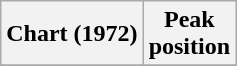<table class="wikitable sortable plainrowheaders" style="text-align:center">
<tr>
<th>Chart (1972)</th>
<th>Peak<br>position</th>
</tr>
<tr>
</tr>
</table>
